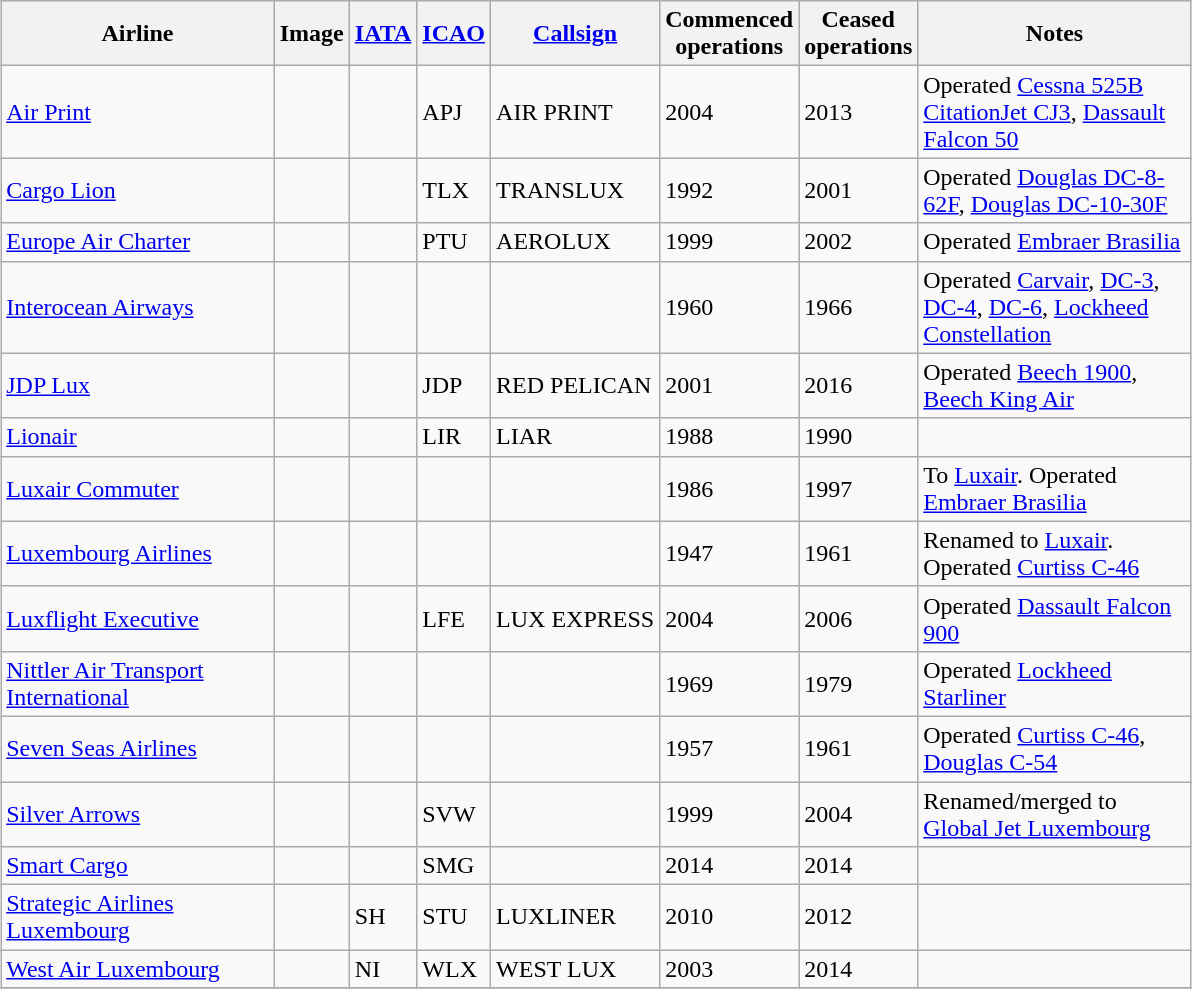<table class="wikitable sortable" style="border-collapse:collapse; margin:auto;" border="1" cellpadding="3">
<tr valign="middle">
<th style="width:175px;">Airline</th>
<th>Image</th>
<th><a href='#'>IATA</a></th>
<th><a href='#'>ICAO</a></th>
<th><a href='#'>Callsign</a></th>
<th>Commenced<br>operations</th>
<th>Ceased<br>operations</th>
<th style="width:175px;">Notes</th>
</tr>
<tr>
<td><a href='#'>Air Print</a></td>
<td></td>
<td></td>
<td>APJ</td>
<td>AIR PRINT</td>
<td>2004</td>
<td>2013</td>
<td>Operated <a href='#'>Cessna 525B CitationJet CJ3</a>, <a href='#'>Dassault Falcon 50</a></td>
</tr>
<tr>
<td><a href='#'>Cargo Lion</a></td>
<td></td>
<td></td>
<td>TLX</td>
<td>TRANSLUX</td>
<td>1992</td>
<td>2001</td>
<td>Operated <a href='#'>Douglas DC-8-62F</a>, <a href='#'>Douglas DC-10-30F</a></td>
</tr>
<tr>
<td><a href='#'>Europe Air Charter</a></td>
<td></td>
<td></td>
<td>PTU</td>
<td>AEROLUX</td>
<td>1999</td>
<td>2002</td>
<td>Operated <a href='#'>Embraer Brasilia</a></td>
</tr>
<tr>
<td><a href='#'>Interocean Airways</a></td>
<td></td>
<td></td>
<td></td>
<td></td>
<td>1960</td>
<td>1966</td>
<td>Operated <a href='#'>Carvair</a>, <a href='#'>DC-3</a>, <a href='#'>DC-4</a>, <a href='#'>DC-6</a>, <a href='#'>Lockheed Constellation</a></td>
</tr>
<tr>
<td><a href='#'>JDP Lux</a></td>
<td></td>
<td></td>
<td>JDP</td>
<td>RED PELICAN</td>
<td>2001</td>
<td>2016</td>
<td>Operated <a href='#'>Beech 1900</a>, <a href='#'>Beech King Air</a></td>
</tr>
<tr>
<td><a href='#'>Lionair</a></td>
<td></td>
<td></td>
<td>LIR</td>
<td>LIAR</td>
<td>1988</td>
<td>1990</td>
<td></td>
</tr>
<tr>
<td><a href='#'>Luxair Commuter</a></td>
<td></td>
<td></td>
<td></td>
<td></td>
<td>1986</td>
<td>1997</td>
<td>To <a href='#'>Luxair</a>. Operated <a href='#'>Embraer Brasilia</a></td>
</tr>
<tr>
<td><a href='#'>Luxembourg Airlines</a></td>
<td></td>
<td></td>
<td></td>
<td></td>
<td>1947</td>
<td>1961</td>
<td>Renamed to <a href='#'>Luxair</a>. Operated <a href='#'>Curtiss C-46</a></td>
</tr>
<tr>
<td><a href='#'>Luxflight Executive</a></td>
<td></td>
<td></td>
<td>LFE</td>
<td>LUX EXPRESS</td>
<td>2004</td>
<td>2006</td>
<td>Operated <a href='#'>Dassault Falcon 900</a></td>
</tr>
<tr>
<td><a href='#'>Nittler Air Transport International</a></td>
<td></td>
<td></td>
<td></td>
<td></td>
<td>1969</td>
<td>1979</td>
<td>Operated <a href='#'>Lockheed Starliner</a></td>
</tr>
<tr>
<td><a href='#'>Seven Seas Airlines</a></td>
<td></td>
<td></td>
<td></td>
<td></td>
<td>1957</td>
<td>1961</td>
<td>Operated <a href='#'>Curtiss C-46</a>, <a href='#'>Douglas C-54</a></td>
</tr>
<tr>
<td><a href='#'>Silver Arrows</a></td>
<td></td>
<td></td>
<td>SVW</td>
<td></td>
<td>1999</td>
<td>2004</td>
<td>Renamed/merged to <a href='#'>Global Jet Luxembourg</a></td>
</tr>
<tr>
<td><a href='#'>Smart Cargo</a></td>
<td></td>
<td></td>
<td>SMG</td>
<td></td>
<td>2014</td>
<td>2014</td>
<td></td>
</tr>
<tr>
<td><a href='#'>Strategic Airlines Luxembourg</a></td>
<td></td>
<td>SH</td>
<td>STU</td>
<td>LUXLINER</td>
<td>2010</td>
<td>2012</td>
<td></td>
</tr>
<tr>
<td><a href='#'>West Air Luxembourg</a></td>
<td></td>
<td>NI</td>
<td>WLX</td>
<td>WEST LUX</td>
<td>2003</td>
<td>2014</td>
<td></td>
</tr>
<tr>
</tr>
</table>
